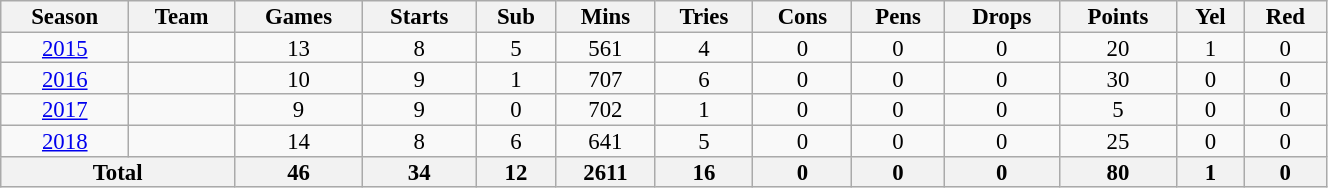<table class="wikitable" style="text-align:center; line-height:90%; font-size:95%; width:70%;">
<tr>
<th>Season</th>
<th>Team</th>
<th>Games</th>
<th>Starts</th>
<th>Sub</th>
<th>Mins</th>
<th>Tries</th>
<th>Cons</th>
<th>Pens</th>
<th>Drops</th>
<th>Points</th>
<th>Yel</th>
<th>Red</th>
</tr>
<tr>
<td><a href='#'>2015</a></td>
<td></td>
<td>13</td>
<td>8</td>
<td>5</td>
<td>561</td>
<td>4</td>
<td>0</td>
<td>0</td>
<td>0</td>
<td>20</td>
<td>1</td>
<td>0</td>
</tr>
<tr>
<td><a href='#'>2016</a></td>
<td></td>
<td>10</td>
<td>9</td>
<td>1</td>
<td>707</td>
<td>6</td>
<td>0</td>
<td>0</td>
<td>0</td>
<td>30</td>
<td>0</td>
<td>0</td>
</tr>
<tr>
<td><a href='#'>2017</a></td>
<td></td>
<td>9</td>
<td>9</td>
<td>0</td>
<td>702</td>
<td>1</td>
<td>0</td>
<td>0</td>
<td>0</td>
<td>5</td>
<td>0</td>
<td>0</td>
</tr>
<tr>
<td><a href='#'>2018</a></td>
<td></td>
<td>14</td>
<td>8</td>
<td>6</td>
<td>641</td>
<td>5</td>
<td>0</td>
<td>0</td>
<td>0</td>
<td>25</td>
<td>0</td>
<td>0</td>
</tr>
<tr>
<th colspan="2">Total</th>
<th>46</th>
<th>34</th>
<th>12</th>
<th>2611</th>
<th>16</th>
<th>0</th>
<th>0</th>
<th>0</th>
<th>80</th>
<th>1</th>
<th>0</th>
</tr>
</table>
